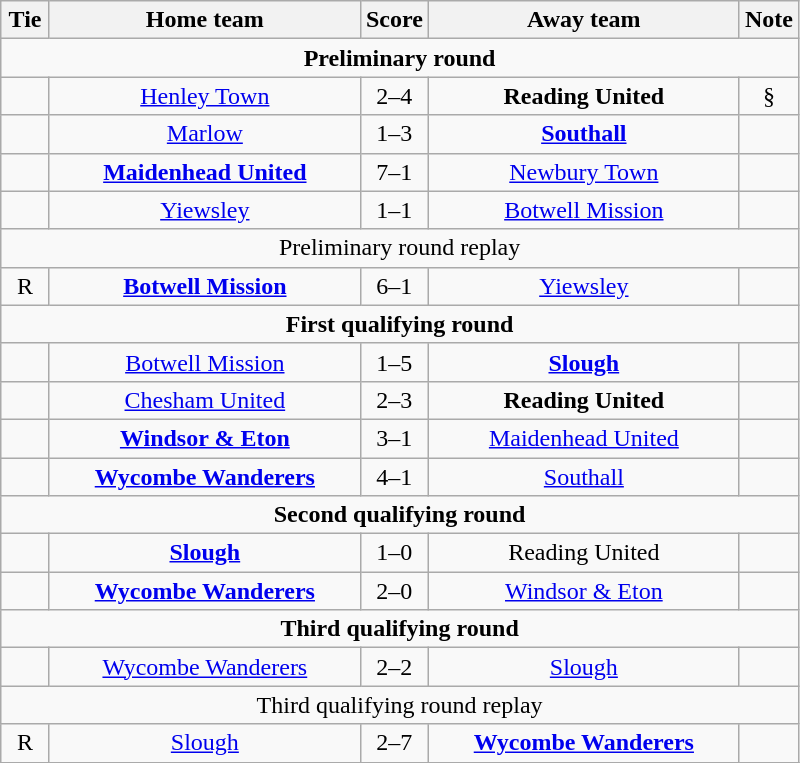<table class="wikitable" style="text-align:center;">
<tr>
<th width=25>Tie</th>
<th width=200>Home team</th>
<th width=20>Score</th>
<th width=200>Away team</th>
<th width=25>Note</th>
</tr>
<tr>
<td colspan="5"><strong>Preliminary round</strong></td>
</tr>
<tr>
<td></td>
<td><a href='#'>Henley Town</a></td>
<td>2–4</td>
<td><strong>Reading United</strong></td>
<td>§</td>
</tr>
<tr>
<td></td>
<td><a href='#'>Marlow</a></td>
<td>1–3</td>
<td><strong><a href='#'>Southall</a></strong></td>
<td></td>
</tr>
<tr>
<td></td>
<td><strong><a href='#'>Maidenhead United</a></strong></td>
<td>7–1</td>
<td><a href='#'>Newbury Town</a></td>
<td></td>
</tr>
<tr>
<td></td>
<td><a href='#'>Yiewsley</a></td>
<td>1–1</td>
<td><a href='#'>Botwell Mission</a></td>
<td></td>
</tr>
<tr>
<td colspan="5">Preliminary round replay</td>
</tr>
<tr>
<td>R</td>
<td><strong><a href='#'>Botwell Mission</a></strong></td>
<td>6–1</td>
<td><a href='#'>Yiewsley</a></td>
<td></td>
</tr>
<tr>
<td colspan="5"><strong>First qualifying round</strong></td>
</tr>
<tr>
<td></td>
<td><a href='#'>Botwell Mission</a></td>
<td>1–5</td>
<td><strong><a href='#'>Slough</a></strong></td>
<td></td>
</tr>
<tr>
<td></td>
<td><a href='#'>Chesham United</a></td>
<td>2–3</td>
<td><strong>Reading United</strong></td>
<td></td>
</tr>
<tr>
<td></td>
<td><strong><a href='#'>Windsor & Eton</a></strong></td>
<td>3–1</td>
<td><a href='#'>Maidenhead United</a></td>
<td></td>
</tr>
<tr>
<td></td>
<td><strong><a href='#'>Wycombe Wanderers</a></strong></td>
<td>4–1</td>
<td><a href='#'>Southall</a></td>
<td></td>
</tr>
<tr>
<td colspan="5"><strong>Second qualifying round</strong></td>
</tr>
<tr>
<td></td>
<td><strong><a href='#'>Slough</a> </strong></td>
<td>1–0</td>
<td>Reading United</td>
<td></td>
</tr>
<tr>
<td></td>
<td><strong><a href='#'>Wycombe Wanderers</a></strong></td>
<td>2–0</td>
<td><a href='#'>Windsor & Eton</a></td>
<td></td>
</tr>
<tr>
<td colspan="5"><strong>Third qualifying round</strong></td>
</tr>
<tr>
<td></td>
<td><a href='#'>Wycombe Wanderers</a></td>
<td>2–2</td>
<td><a href='#'>Slough</a></td>
<td></td>
</tr>
<tr>
<td colspan="5">Third qualifying round replay</td>
</tr>
<tr>
<td>R</td>
<td><a href='#'>Slough</a></td>
<td>2–7</td>
<td><strong><a href='#'>Wycombe Wanderers</a></strong></td>
<td></td>
</tr>
<tr>
</tr>
</table>
